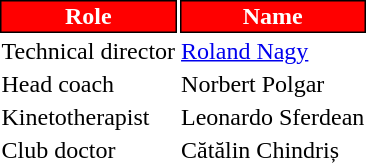<table class="toccolours">
<tr>
<th style="background:#FF0000;color:#FFFFFF;border:1px solid #000000;">Role</th>
<th style="background:#FF0000;color:#FFFFFF;border:1px solid #000000;">Name</th>
</tr>
<tr>
<td>Technical director</td>
<td> <a href='#'>Roland Nagy</a></td>
</tr>
<tr>
<td>Head coach</td>
<td> Norbert Polgar</td>
</tr>
<tr>
<td>Kinetotherapist</td>
<td> Leonardo Sferdean</td>
</tr>
<tr>
<td>Club doctor</td>
<td> Cătălin Chindriș</td>
</tr>
</table>
